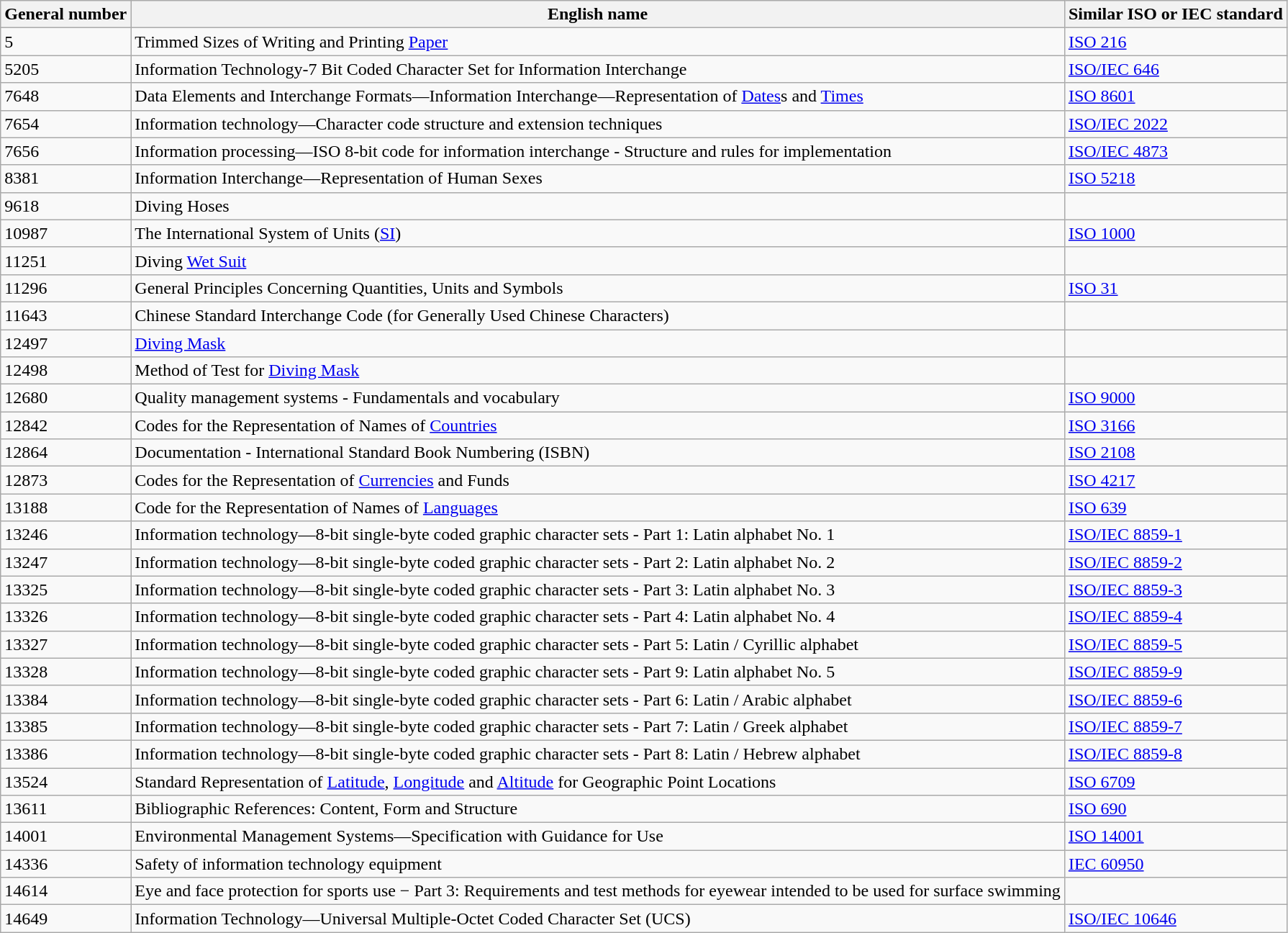<table class="wikitable">
<tr>
<th>General number</th>
<th>English name</th>
<th>Similar ISO or IEC standard</th>
</tr>
<tr>
<td>5</td>
<td>Trimmed Sizes of Writing and Printing <a href='#'>Paper</a></td>
<td><a href='#'>ISO 216</a></td>
</tr>
<tr>
<td>5205</td>
<td>Information Technology-7 Bit Coded Character Set for Information Interchange</td>
<td><a href='#'>ISO/IEC 646</a></td>
</tr>
<tr>
<td>7648</td>
<td>Data Elements and Interchange Formats—Information Interchange—Representation of <a href='#'>Dates</a>s and <a href='#'>Times</a></td>
<td><a href='#'>ISO 8601</a></td>
</tr>
<tr>
<td>7654</td>
<td>Information technology—Character code structure and extension techniques</td>
<td><a href='#'>ISO/IEC 2022</a></td>
</tr>
<tr>
<td>7656</td>
<td>Information processing—ISO 8-bit code for information interchange - Structure and rules for implementation</td>
<td><a href='#'>ISO/IEC 4873</a></td>
</tr>
<tr>
<td>8381</td>
<td>Information Interchange—Representation of Human Sexes</td>
<td><a href='#'>ISO 5218</a></td>
</tr>
<tr>
<td>9618</td>
<td>Diving Hoses</td>
<td></td>
</tr>
<tr>
<td>10987</td>
<td>The International System of Units (<a href='#'>SI</a>)</td>
<td><a href='#'>ISO 1000</a></td>
</tr>
<tr>
<td>11251</td>
<td>Diving <a href='#'>Wet Suit</a></td>
<td></td>
</tr>
<tr>
<td>11296</td>
<td>General Principles Concerning Quantities, Units and Symbols</td>
<td><a href='#'>ISO 31</a></td>
</tr>
<tr>
<td>11643</td>
<td>Chinese Standard Interchange Code (for Generally Used Chinese Characters)</td>
<td></td>
</tr>
<tr>
<td>12497</td>
<td><a href='#'>Diving Mask</a></td>
<td></td>
</tr>
<tr>
<td>12498</td>
<td>Method of Test for <a href='#'>Diving Mask</a></td>
<td></td>
</tr>
<tr>
<td>12680</td>
<td>Quality management systems - Fundamentals and vocabulary</td>
<td><a href='#'>ISO 9000</a></td>
</tr>
<tr>
<td>12842</td>
<td>Codes for the Representation of Names of <a href='#'>Countries</a></td>
<td><a href='#'>ISO 3166</a></td>
</tr>
<tr>
<td>12864</td>
<td>Documentation - International Standard Book Numbering (ISBN)</td>
<td><a href='#'>ISO 2108</a></td>
</tr>
<tr>
<td>12873</td>
<td>Codes for the Representation of <a href='#'>Currencies</a> and Funds</td>
<td><a href='#'>ISO 4217</a></td>
</tr>
<tr>
<td>13188</td>
<td>Code for the Representation of Names of <a href='#'>Languages</a></td>
<td><a href='#'>ISO 639</a></td>
</tr>
<tr>
<td>13246</td>
<td>Information technology—8-bit single-byte coded graphic character sets - Part 1: Latin alphabet No. 1</td>
<td><a href='#'>ISO/IEC 8859-1</a></td>
</tr>
<tr>
<td>13247</td>
<td>Information technology—8-bit single-byte coded graphic character sets - Part 2: Latin alphabet No. 2</td>
<td><a href='#'>ISO/IEC 8859-2</a></td>
</tr>
<tr>
<td>13325</td>
<td>Information technology—8-bit single-byte coded graphic character sets - Part 3: Latin alphabet No. 3</td>
<td><a href='#'>ISO/IEC 8859-3</a></td>
</tr>
<tr>
<td>13326</td>
<td>Information technology—8-bit single-byte coded graphic character sets - Part 4: Latin alphabet No. 4</td>
<td><a href='#'>ISO/IEC 8859-4</a></td>
</tr>
<tr>
<td>13327</td>
<td>Information technology—8-bit single-byte coded graphic character sets - Part 5: Latin / Cyrillic alphabet</td>
<td><a href='#'>ISO/IEC 8859-5</a></td>
</tr>
<tr>
<td>13328</td>
<td>Information technology—8-bit single-byte coded graphic character sets - Part 9: Latin alphabet No. 5</td>
<td><a href='#'>ISO/IEC 8859-9</a></td>
</tr>
<tr>
<td>13384</td>
<td>Information technology—8-bit single-byte coded graphic character sets - Part 6: Latin / Arabic alphabet</td>
<td><a href='#'>ISO/IEC 8859-6</a></td>
</tr>
<tr>
<td>13385</td>
<td>Information technology—8-bit single-byte coded graphic character sets - Part 7: Latin / Greek alphabet</td>
<td><a href='#'>ISO/IEC 8859-7</a></td>
</tr>
<tr>
<td>13386</td>
<td>Information technology—8-bit single-byte coded graphic character sets - Part 8: Latin / Hebrew alphabet</td>
<td><a href='#'>ISO/IEC 8859-8</a></td>
</tr>
<tr>
<td>13524</td>
<td>Standard Representation of <a href='#'>Latitude</a>, <a href='#'>Longitude</a> and <a href='#'>Altitude</a> for Geographic Point Locations</td>
<td><a href='#'>ISO 6709</a></td>
</tr>
<tr>
<td>13611</td>
<td>Bibliographic References: Content, Form and Structure</td>
<td><a href='#'>ISO 690</a></td>
</tr>
<tr>
<td>14001</td>
<td>Environmental Management Systems—Specification with Guidance for Use</td>
<td><a href='#'>ISO 14001</a></td>
</tr>
<tr>
<td>14336</td>
<td>Safety of information technology equipment</td>
<td><a href='#'>IEC 60950</a></td>
</tr>
<tr>
<td>14614</td>
<td>Eye and face protection for sports use − Part 3: Requirements and test methods for eyewear intended to be used for surface swimming</td>
<td></td>
</tr>
<tr>
<td>14649</td>
<td>Information Technology—Universal Multiple-Octet Coded Character Set (UCS)</td>
<td><a href='#'>ISO/IEC 10646</a></td>
</tr>
</table>
